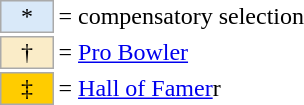<table border=0 cellspacing="0" cellpadding="8">
<tr>
<td><br><table style="margin: 0.75em 0 0 0.5em;">
<tr>
<td style="background:#d9e9f9; border:1px solid #aaa; width:2em; text-align:center;">*</td>
<td>= compensatory selection</td>
<td></td>
</tr>
<tr>
<td style="background:#faecc8; border:1px solid #aaa; width:2em; text-align:center;">†</td>
<td>= <a href='#'>Pro Bowler</a></td>
</tr>
<tr>
<td style="background-color:#FFCC00; border:1px solid #aaaaaa; width:2em; text-align:center;">‡</td>
<td>= <a href='#'>Hall of Famer</a>r</td>
</tr>
</table>
</td>
<td cellspacing="2"><br></td>
</tr>
</table>
